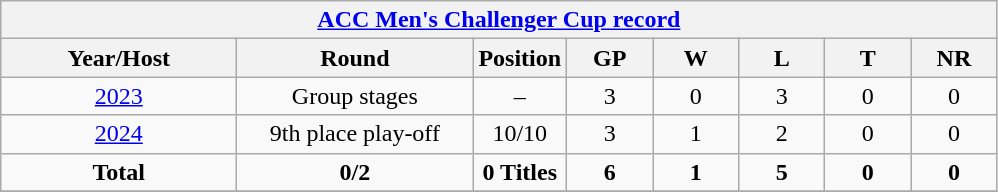<table class="wikitable" style="text-align: center;">
<tr>
<th colspan=8><a href='#'>ACC Men's Challenger Cup record</a></th>
</tr>
<tr>
<th width=150>Year/Host</th>
<th width=150>Round</th>
<th width=50>Position</th>
<th width=50>GP</th>
<th width=50>W</th>
<th width=50>L</th>
<th width=50>T</th>
<th width=50>NR</th>
</tr>
<tr>
<td> <a href='#'>2023</a></td>
<td>Group stages</td>
<td>–</td>
<td>3</td>
<td>0</td>
<td>3</td>
<td>0</td>
<td>0</td>
</tr>
<tr>
<td> <a href='#'>2024</a></td>
<td>9th place play-off</td>
<td>10/10</td>
<td>3</td>
<td>1</td>
<td>2</td>
<td>0</td>
<td>0</td>
</tr>
<tr>
<td><strong>Total</strong></td>
<td><strong>0/2</strong></td>
<td><strong>0 Titles</strong></td>
<td><strong>6</strong></td>
<td><strong>1</strong></td>
<td><strong>5</strong></td>
<td><strong>0</strong></td>
<td><strong>0</strong></td>
</tr>
<tr>
</tr>
</table>
